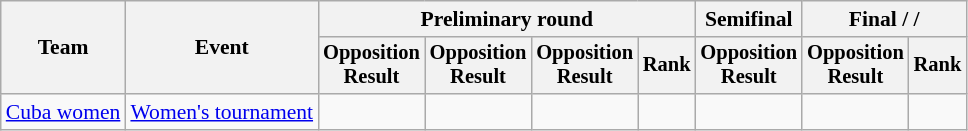<table class="wikitable" style="font-size:90%;text-align:center">
<tr>
<th rowspan=2>Team</th>
<th rowspan=2>Event</th>
<th colspan=4>Preliminary round</th>
<th>Semifinal</th>
<th colspan=2>Final /  / </th>
</tr>
<tr style=font-size:95%>
<th>Opposition<br>Result</th>
<th>Opposition<br>Result</th>
<th>Opposition<br>Result</th>
<th>Rank</th>
<th>Opposition<br>Result</th>
<th>Opposition<br>Result</th>
<th>Rank</th>
</tr>
<tr>
<td style="text-align:left"><a href='#'>Cuba women</a></td>
<td style="text-align:left"><a href='#'>Women's tournament</a></td>
<td></td>
<td></td>
<td></td>
<td></td>
<td></td>
<td></td>
<td></td>
</tr>
</table>
